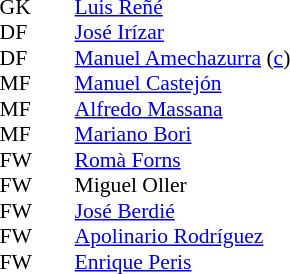<table cellspacing="0" cellpadding="0" style="font-size:90%; margin:0.2em auto;">
<tr>
<th width="25"></th>
<th width="25"></th>
</tr>
<tr>
<td>GK</td>
<td></td>
<td> <a href='#'>Luis Reñé</a></td>
</tr>
<tr>
<td>DF</td>
<td></td>
<td> <a href='#'>José Irízar</a></td>
</tr>
<tr>
<td>DF</td>
<td></td>
<td> <a href='#'>Manuel Amechazurra</a> (<a href='#'>c</a>)</td>
</tr>
<tr>
<td>MF</td>
<td></td>
<td> <a href='#'>Manuel Castejón</a></td>
</tr>
<tr>
<td>MF</td>
<td></td>
<td> <a href='#'>Alfredo Massana</a></td>
</tr>
<tr>
<td>MF</td>
<td></td>
<td> <a href='#'>Mariano Bori</a></td>
</tr>
<tr>
<td>FW</td>
<td></td>
<td> <a href='#'>Romà Forns</a></td>
</tr>
<tr>
<td>FW</td>
<td></td>
<td> Miguel Oller</td>
</tr>
<tr>
<td>FW</td>
<td></td>
<td> <a href='#'>José Berdié</a></td>
</tr>
<tr>
<td>FW</td>
<td></td>
<td> <a href='#'>Apolinario Rodríguez</a></td>
</tr>
<tr>
<td>FW</td>
<td></td>
<td> <a href='#'>Enrique Peris</a></td>
</tr>
</table>
